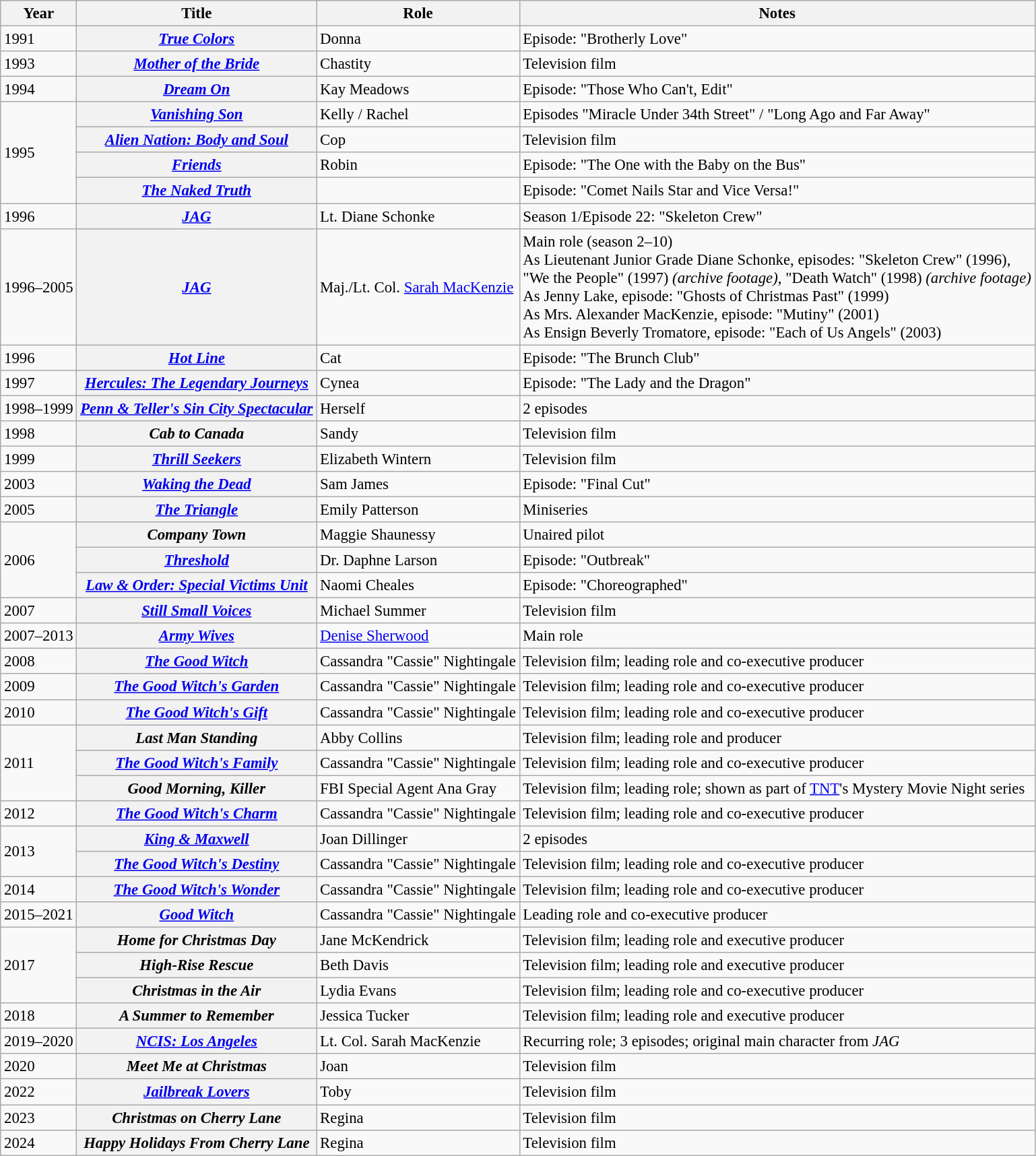<table class="wikitable plainrowheaders sortable" style="text-align:left; font-size:95%;">
<tr>
<th scope="col">Year</th>
<th scope="col">Title</th>
<th colspan="1" scope="col">Role</th>
<th scope="col" class="unsortable">Notes</th>
</tr>
<tr>
<td>1991</td>
<th scope=row><em><a href='#'>True Colors</a></em></th>
<td>Donna</td>
<td>Episode: "Brotherly Love"</td>
</tr>
<tr>
<td>1993</td>
<th scope=row><em><a href='#'>Mother of the Bride</a></em></th>
<td>Chastity</td>
<td>Television film</td>
</tr>
<tr>
<td>1994</td>
<th scope=row><em><a href='#'>Dream On</a></em></th>
<td>Kay Meadows</td>
<td>Episode: "Those Who Can't, Edit"</td>
</tr>
<tr>
<td rowspan="4">1995</td>
<th scope=row><em><a href='#'>Vanishing Son</a></em></th>
<td>Kelly / Rachel</td>
<td>Episodes "Miracle Under 34th Street" / "Long Ago and Far Away"</td>
</tr>
<tr>
<th scope=row><em><a href='#'>Alien Nation: Body and Soul</a></em></th>
<td>Cop</td>
<td>Television film</td>
</tr>
<tr>
<th scope=row><em><a href='#'>Friends</a></em></th>
<td>Robin</td>
<td>Episode: "The One with the Baby on the Bus"</td>
</tr>
<tr>
<th scope=row><em><a href='#'>The Naked Truth</a></em></th>
<td></td>
<td>Episode: "Comet Nails Star and Vice Versa!"</td>
</tr>
<tr>
<td>1996</td>
<th scope=row><em><a href='#'>JAG</a></em></th>
<td>Lt. Diane Schonke</td>
<td>Season 1/Episode 22: "Skeleton Crew"</td>
</tr>
<tr>
<td>1996–2005</td>
<th scope=row><em><a href='#'>JAG</a></em></th>
<td>Maj./Lt. Col. <a href='#'>Sarah MacKenzie</a></td>
<td>Main role (season 2–10)<br>As Lieutenant Junior Grade Diane Schonke, episodes: "Skeleton Crew" (1996),<br>"We the People" (1997) <em>(archive footage)</em>, "Death Watch" (1998) <em>(archive footage)</em><br>As Jenny Lake, episode: "Ghosts of Christmas Past" (1999)<br>As Mrs. Alexander MacKenzie, episode: "Mutiny" (2001)<br>As Ensign Beverly Tromatore, episode: "Each of Us Angels" (2003)</td>
</tr>
<tr>
<td>1996</td>
<th scope=row><em><a href='#'>Hot Line</a></em></th>
<td>Cat</td>
<td>Episode: "The Brunch Club"</td>
</tr>
<tr>
<td>1997</td>
<th scope=row><em><a href='#'>Hercules: The Legendary Journeys</a></em></th>
<td>Cynea</td>
<td>Episode: "The Lady and the Dragon"</td>
</tr>
<tr>
<td>1998–1999</td>
<th scope=row><em><a href='#'>Penn & Teller's Sin City Spectacular</a></em></th>
<td>Herself</td>
<td>2 episodes</td>
</tr>
<tr>
<td>1998</td>
<th scope=row><em>Cab to Canada</em></th>
<td>Sandy</td>
<td>Television film</td>
</tr>
<tr>
<td>1999</td>
<th scope=row><em><a href='#'>Thrill Seekers</a></em></th>
<td>Elizabeth Wintern</td>
<td>Television film</td>
</tr>
<tr>
<td>2003</td>
<th scope=row><em><a href='#'>Waking the Dead</a></em></th>
<td>Sam James</td>
<td>Episode: "Final Cut"</td>
</tr>
<tr>
<td>2005</td>
<th scope=row><em><a href='#'>The Triangle</a></em></th>
<td>Emily Patterson</td>
<td>Miniseries</td>
</tr>
<tr>
<td rowspan="3">2006</td>
<th scope=row><em>Company Town</em></th>
<td>Maggie Shaunessy</td>
<td>Unaired pilot</td>
</tr>
<tr>
<th scope=row><em><a href='#'>Threshold</a></em></th>
<td>Dr. Daphne Larson</td>
<td>Episode: "Outbreak"</td>
</tr>
<tr>
<th scope=row><em><a href='#'>Law & Order: Special Victims Unit</a></em></th>
<td>Naomi Cheales</td>
<td>Episode: "Choreographed"</td>
</tr>
<tr>
<td>2007</td>
<th scope=row><em><a href='#'>Still Small Voices</a></em></th>
<td>Michael Summer</td>
<td>Television film</td>
</tr>
<tr>
<td>2007–2013</td>
<th scope=row><em><a href='#'>Army Wives</a></em></th>
<td><a href='#'>Denise Sherwood</a></td>
<td>Main role</td>
</tr>
<tr>
<td>2008</td>
<th scope=row><em><a href='#'>The Good Witch</a></em></th>
<td>Cassandra "Cassie" Nightingale</td>
<td>Television film; leading role and co-executive producer</td>
</tr>
<tr>
<td>2009</td>
<th scope=row><em><a href='#'>The Good Witch's Garden</a></em></th>
<td>Cassandra "Cassie" Nightingale</td>
<td>Television film; leading role and co-executive producer</td>
</tr>
<tr>
<td>2010</td>
<th scope=row><em><a href='#'>The Good Witch's Gift</a></em></th>
<td>Cassandra "Cassie" Nightingale</td>
<td>Television film; leading role and co-executive producer</td>
</tr>
<tr>
<td rowspan="3">2011</td>
<th scope=row><em>Last Man Standing</em></th>
<td>Abby Collins</td>
<td>Television film; leading role and producer</td>
</tr>
<tr>
<th scope=row><em><a href='#'>The Good Witch's Family</a></em></th>
<td>Cassandra "Cassie" Nightingale</td>
<td>Television film; leading role and co-executive producer</td>
</tr>
<tr>
<th scope=row><em>Good Morning, Killer</em></th>
<td>FBI Special Agent Ana Gray</td>
<td>Television film; leading role; shown as part of <a href='#'>TNT</a>'s Mystery Movie Night series</td>
</tr>
<tr>
<td>2012</td>
<th scope=row><em><a href='#'>The Good Witch's Charm</a></em></th>
<td>Cassandra "Cassie" Nightingale</td>
<td>Television film; leading role and co-executive producer</td>
</tr>
<tr>
<td rowspan="2">2013</td>
<th scope=row><em><a href='#'>King & Maxwell</a></em></th>
<td>Joan Dillinger</td>
<td>2 episodes</td>
</tr>
<tr>
<th scope=row><em><a href='#'>The Good Witch's Destiny</a></em></th>
<td>Cassandra "Cassie" Nightingale</td>
<td>Television film; leading role and co-executive producer</td>
</tr>
<tr>
<td>2014</td>
<th scope=row><em><a href='#'>The Good Witch's Wonder</a></em></th>
<td>Cassandra "Cassie" Nightingale</td>
<td>Television film; leading role and co-executive producer</td>
</tr>
<tr>
<td>2015–2021</td>
<th scope=row><em><a href='#'>Good Witch</a></em></th>
<td>Cassandra "Cassie" Nightingale</td>
<td>Leading role and co-executive producer</td>
</tr>
<tr>
<td rowspan="3">2017</td>
<th scope=row><em>Home for Christmas Day</em></th>
<td>Jane McKendrick</td>
<td>Television film; leading role and executive producer</td>
</tr>
<tr>
<th scope=row><em>High-Rise Rescue</em></th>
<td>Beth Davis</td>
<td>Television film; leading role and executive producer</td>
</tr>
<tr>
<th scope=row><em>Christmas in the Air</em></th>
<td>Lydia Evans</td>
<td>Television film; leading role and co-executive producer</td>
</tr>
<tr>
<td>2018</td>
<th scope=row><em>A Summer to Remember</em></th>
<td>Jessica Tucker</td>
<td>Television film; leading role and executive producer</td>
</tr>
<tr>
<td>2019–2020</td>
<th scope=row><em><a href='#'>NCIS: Los Angeles</a></em></th>
<td>Lt. Col. Sarah MacKenzie</td>
<td>Recurring role; 3 episodes; original main character from <em>JAG</em></td>
</tr>
<tr>
<td>2020</td>
<th scope=row><em>Meet Me at Christmas</em></th>
<td>Joan</td>
<td>Television film</td>
</tr>
<tr>
<td>2022</td>
<th scope=row><em><a href='#'>Jailbreak Lovers</a></em></th>
<td>Toby</td>
<td>Television film</td>
</tr>
<tr>
<td>2023</td>
<th scope=row><em>Christmas on Cherry Lane</em></th>
<td>Regina</td>
<td>Television film</td>
</tr>
<tr>
<td>2024</td>
<th scope=row><em>Happy Holidays From Cherry Lane</em></th>
<td>Regina</td>
<td>Television film</td>
</tr>
</table>
